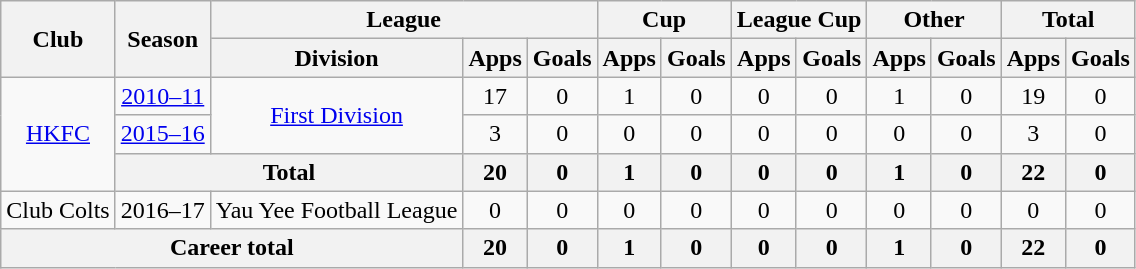<table class="wikitable" style="text-align: center">
<tr>
<th rowspan="2">Club</th>
<th rowspan="2">Season</th>
<th colspan="3">League</th>
<th colspan="2">Cup</th>
<th colspan="2">League Cup</th>
<th colspan="2">Other</th>
<th colspan="2">Total</th>
</tr>
<tr>
<th>Division</th>
<th>Apps</th>
<th>Goals</th>
<th>Apps</th>
<th>Goals</th>
<th>Apps</th>
<th>Goals</th>
<th>Apps</th>
<th>Goals</th>
<th>Apps</th>
<th>Goals</th>
</tr>
<tr>
<td rowspan="3"><a href='#'>HKFC</a></td>
<td><a href='#'>2010–11</a></td>
<td rowspan="2"><a href='#'>First Division</a></td>
<td>17</td>
<td>0</td>
<td>1</td>
<td>0</td>
<td>0</td>
<td>0</td>
<td>1</td>
<td>0</td>
<td>19</td>
<td>0</td>
</tr>
<tr>
<td><a href='#'>2015–16</a></td>
<td>3</td>
<td>0</td>
<td>0</td>
<td>0</td>
<td>0</td>
<td>0</td>
<td>0</td>
<td>0</td>
<td>3</td>
<td>0</td>
</tr>
<tr>
<th colspan="2">Total</th>
<th>20</th>
<th>0</th>
<th>1</th>
<th>0</th>
<th>0</th>
<th>0</th>
<th>1</th>
<th>0</th>
<th>22</th>
<th>0</th>
</tr>
<tr>
<td>Club Colts</td>
<td>2016–17</td>
<td>Yau Yee Football League</td>
<td>0</td>
<td>0</td>
<td>0</td>
<td>0</td>
<td>0</td>
<td>0</td>
<td>0</td>
<td>0</td>
<td>0</td>
<td>0</td>
</tr>
<tr>
<th colspan="3">Career total</th>
<th>20</th>
<th>0</th>
<th>1</th>
<th>0</th>
<th>0</th>
<th>0</th>
<th>1</th>
<th>0</th>
<th>22</th>
<th>0</th>
</tr>
</table>
